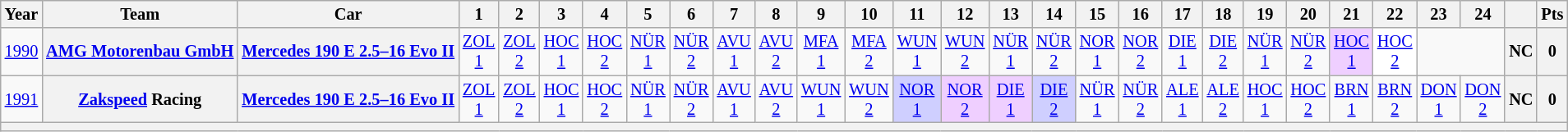<table class="wikitable" style="text-align:center; font-size:85%; margin:0">
<tr>
<th>Year</th>
<th>Team</th>
<th>Car</th>
<th>1</th>
<th>2</th>
<th>3</th>
<th>4</th>
<th>5</th>
<th>6</th>
<th>7</th>
<th>8</th>
<th>9</th>
<th>10</th>
<th>11</th>
<th>12</th>
<th>13</th>
<th>14</th>
<th>15</th>
<th>16</th>
<th>17</th>
<th>18</th>
<th>19</th>
<th>20</th>
<th>21</th>
<th>22</th>
<th>23</th>
<th>24</th>
<th></th>
<th>Pts</th>
</tr>
<tr>
<td><a href='#'>1990</a></td>
<th nowrap><a href='#'>AMG Motorenbau GmbH</a></th>
<th nowrap><a href='#'>Mercedes 190 E 2.5–16 Evo II</a></th>
<td><a href='#'>ZOL<br>1</a></td>
<td><a href='#'>ZOL<br>2</a></td>
<td><a href='#'>HOC<br>1</a></td>
<td><a href='#'>HOC<br>2</a></td>
<td><a href='#'>NÜR<br>1</a></td>
<td><a href='#'>NÜR<br>2</a></td>
<td><a href='#'>AVU<br>1</a></td>
<td><a href='#'>AVU<br>2</a></td>
<td><a href='#'>MFA<br>1</a></td>
<td><a href='#'>MFA<br>2</a></td>
<td><a href='#'>WUN<br>1</a></td>
<td><a href='#'>WUN<br>2</a></td>
<td><a href='#'>NÜR<br>1</a></td>
<td><a href='#'>NÜR<br>2</a></td>
<td><a href='#'>NOR<br>1</a></td>
<td><a href='#'>NOR<br>2</a></td>
<td><a href='#'>DIE<br>1</a></td>
<td><a href='#'>DIE<br>2</a></td>
<td><a href='#'>NÜR<br>1</a></td>
<td><a href='#'>NÜR<br>2</a></td>
<td style="background:#EFCFFF"><a href='#'>HOC<br>1</a><br></td>
<td style="background:#FFFFFF"><a href='#'>HOC<br>2</a><br></td>
<td colspan=2></td>
<th>NC</th>
<th>0</th>
</tr>
<tr>
<td><a href='#'>1991</a></td>
<th nowrap><a href='#'>Zakspeed</a> Racing</th>
<th nowrap><a href='#'>Mercedes 190 E 2.5–16 Evo II</a></th>
<td><a href='#'>ZOL<br>1</a></td>
<td><a href='#'>ZOL<br>2</a></td>
<td><a href='#'>HOC<br>1</a></td>
<td><a href='#'>HOC<br>2</a></td>
<td><a href='#'>NÜR<br>1</a></td>
<td><a href='#'>NÜR<br>2</a></td>
<td><a href='#'>AVU<br>1</a></td>
<td><a href='#'>AVU<br>2</a></td>
<td><a href='#'>WUN<br>1</a></td>
<td><a href='#'>WUN<br>2</a></td>
<td style="background:#CFCFFF"><a href='#'>NOR<br>1</a><br></td>
<td style="background:#EFCFFF"><a href='#'>NOR<br>2</a><br></td>
<td style="background:#EFCFFF"><a href='#'>DIE<br>1</a><br></td>
<td style="background:#CFCFFF"><a href='#'>DIE<br>2</a><br></td>
<td><a href='#'>NÜR<br>1</a></td>
<td><a href='#'>NÜR<br>2</a></td>
<td><a href='#'>ALE<br>1</a></td>
<td><a href='#'>ALE<br>2</a></td>
<td><a href='#'>HOC<br>1</a></td>
<td><a href='#'>HOC<br>2</a></td>
<td><a href='#'>BRN<br>1</a></td>
<td><a href='#'>BRN<br>2</a></td>
<td><a href='#'>DON<br>1</a></td>
<td><a href='#'>DON<br>2</a></td>
<th>NC</th>
<th>0</th>
</tr>
<tr>
<th colspan="29"></th>
</tr>
</table>
